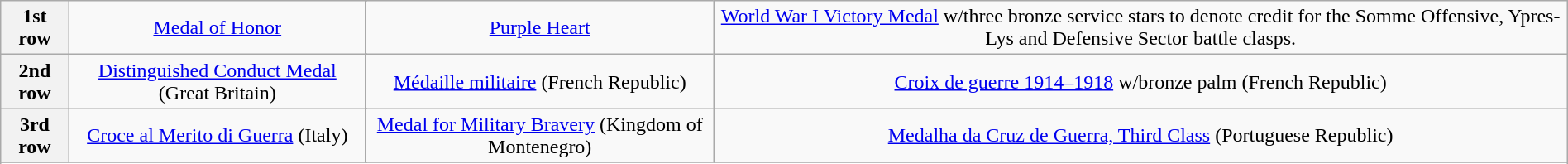<table class="wikitable" style="margin:1em auto; text-align:center;">
<tr>
<th>1st row</th>
<td colspan="3"><a href='#'>Medal of Honor</a></td>
<td colspan="3"><a href='#'>Purple Heart</a></td>
<td colspan="3"><a href='#'>World War I Victory Medal</a> w/three bronze service stars to denote credit for the Somme Offensive, Ypres-Lys and Defensive Sector battle clasps.</td>
</tr>
<tr>
<th>2nd row</th>
<td colspan="3"><a href='#'>Distinguished Conduct Medal</a> (Great Britain)</td>
<td colspan="3"><a href='#'>Médaille militaire</a> (French Republic)</td>
<td colspan="3"><a href='#'>Croix de guerre 1914–1918</a> w/bronze palm (French Republic)</td>
</tr>
<tr>
<th>3rd row</th>
<td colspan="3"><a href='#'>Croce al Merito di Guerra</a> (Italy)</td>
<td colspan="3"><a href='#'>Medal for Military Bravery</a> (Kingdom of Montenegro)</td>
<td colspan="3"><a href='#'>Medalha da Cruz de Guerra, Third Class</a> (Portuguese Republic)</td>
</tr>
<tr>
</tr>
<tr>
</tr>
</table>
